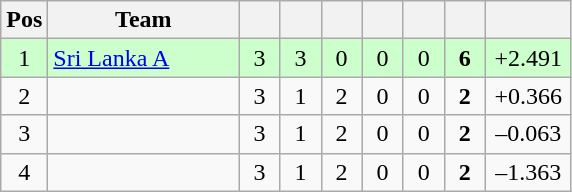<table class="wikitable" style="text-align:center">
<tr>
<th>Pos</th>
<th width="120">Team</th>
<th width="20"></th>
<th width="20"></th>
<th width="20"></th>
<th width="20"></th>
<th width="20"></th>
<th width="20"></th>
<th width="50"></th>
</tr>
<tr style="background:#cfc;">
<td>1</td>
<td align="left"> <a href='#'>Sri Lanka A</a></td>
<td>3</td>
<td>3</td>
<td>0</td>
<td>0</td>
<td>0</td>
<td><strong>6</strong></td>
<td>+2.491</td>
</tr>
<tr>
<td>2</td>
<td align="left"></td>
<td>3</td>
<td>1</td>
<td>2</td>
<td>0</td>
<td>0</td>
<td><strong>2</strong></td>
<td>+0.366</td>
</tr>
<tr>
<td>3</td>
<td align="left"></td>
<td>3</td>
<td>1</td>
<td>2</td>
<td>0</td>
<td>0</td>
<td><strong>2</strong></td>
<td>–0.063</td>
</tr>
<tr>
<td>4</td>
<td align="left"></td>
<td>3</td>
<td>1</td>
<td>2</td>
<td>0</td>
<td>0</td>
<td><strong>2</strong></td>
<td>–1.363</td>
</tr>
</table>
